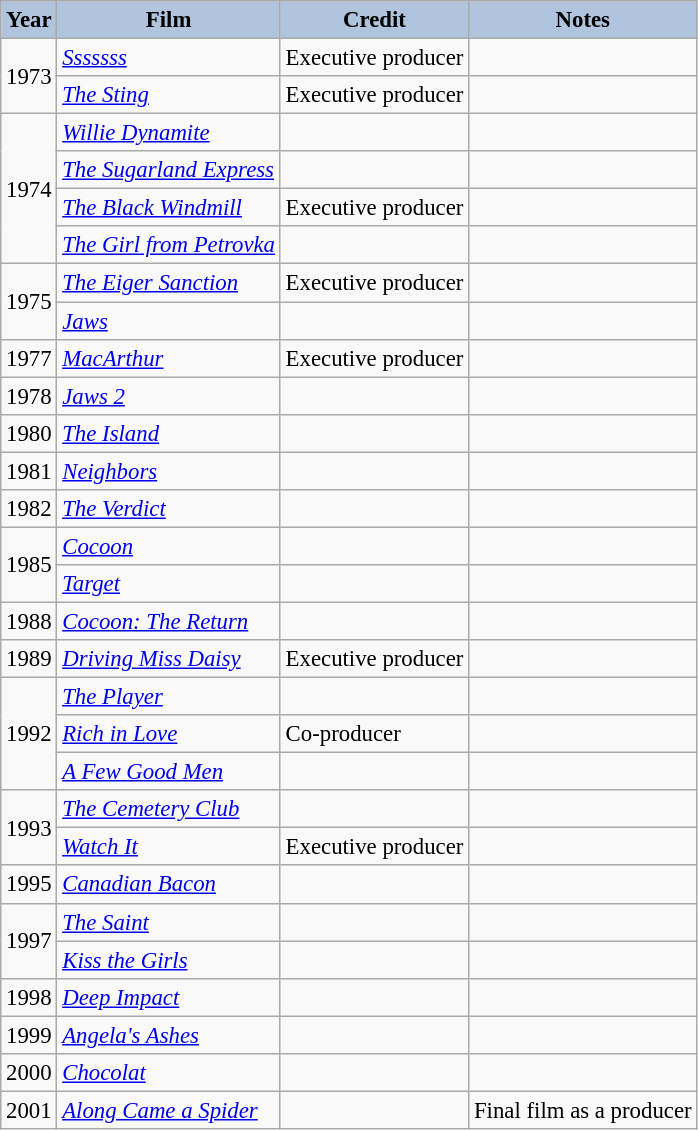<table class="wikitable" style="font-size:95%;">
<tr>
<th style="background:#B0C4DE;">Year</th>
<th style="background:#B0C4DE;">Film</th>
<th style="background:#B0C4DE;">Credit</th>
<th style="background:#B0C4DE;">Notes</th>
</tr>
<tr>
<td rowspan=2>1973</td>
<td><em><a href='#'>Sssssss</a></em></td>
<td>Executive producer</td>
<td></td>
</tr>
<tr>
<td><em><a href='#'>The Sting</a></em></td>
<td>Executive producer</td>
<td></td>
</tr>
<tr>
<td rowspan=4>1974</td>
<td><em><a href='#'>Willie Dynamite</a></em></td>
<td></td>
<td></td>
</tr>
<tr>
<td><em><a href='#'>The Sugarland Express</a></em></td>
<td></td>
<td></td>
</tr>
<tr>
<td><em><a href='#'>The Black Windmill</a></em></td>
<td>Executive producer</td>
<td></td>
</tr>
<tr>
<td><em><a href='#'>The Girl from Petrovka</a></em></td>
<td></td>
<td></td>
</tr>
<tr>
<td rowspan=2>1975</td>
<td><em><a href='#'>The Eiger Sanction</a></em></td>
<td>Executive producer</td>
<td></td>
</tr>
<tr>
<td><em><a href='#'>Jaws</a></em></td>
<td></td>
<td></td>
</tr>
<tr>
<td>1977</td>
<td><em><a href='#'>MacArthur</a></em></td>
<td>Executive producer</td>
<td></td>
</tr>
<tr>
<td>1978</td>
<td><em><a href='#'>Jaws 2</a></em></td>
<td></td>
<td></td>
</tr>
<tr>
<td>1980</td>
<td><em><a href='#'>The Island</a></em></td>
<td></td>
<td></td>
</tr>
<tr>
<td>1981</td>
<td><em><a href='#'>Neighbors</a></em></td>
<td></td>
<td></td>
</tr>
<tr>
<td>1982</td>
<td><em><a href='#'>The Verdict</a></em></td>
<td></td>
<td></td>
</tr>
<tr>
<td rowspan=2>1985</td>
<td><em><a href='#'>Cocoon</a></em></td>
<td></td>
<td></td>
</tr>
<tr>
<td><em><a href='#'>Target</a></em></td>
<td></td>
<td></td>
</tr>
<tr>
<td>1988</td>
<td><em><a href='#'>Cocoon: The Return</a></em></td>
<td></td>
<td></td>
</tr>
<tr>
<td>1989</td>
<td><em><a href='#'>Driving Miss Daisy</a></em></td>
<td>Executive producer</td>
<td></td>
</tr>
<tr>
<td rowspan=3>1992</td>
<td><em><a href='#'>The Player</a></em></td>
<td></td>
<td></td>
</tr>
<tr>
<td><em><a href='#'>Rich in Love</a></em></td>
<td>Co-producer</td>
<td></td>
</tr>
<tr>
<td><em><a href='#'>A Few Good Men</a></em></td>
<td></td>
<td></td>
</tr>
<tr>
<td rowspan=2>1993</td>
<td><em><a href='#'>The Cemetery Club</a></em></td>
<td></td>
<td></td>
</tr>
<tr>
<td><em><a href='#'>Watch It</a></em></td>
<td>Executive producer</td>
<td></td>
</tr>
<tr>
<td>1995</td>
<td><em><a href='#'>Canadian Bacon</a></em></td>
<td></td>
<td></td>
</tr>
<tr>
<td rowspan=2>1997</td>
<td><em><a href='#'>The Saint</a></em></td>
<td></td>
<td></td>
</tr>
<tr>
<td><em><a href='#'>Kiss the Girls</a></em></td>
<td></td>
<td></td>
</tr>
<tr>
<td>1998</td>
<td><em><a href='#'>Deep Impact</a></em></td>
<td></td>
<td></td>
</tr>
<tr>
<td>1999</td>
<td><em><a href='#'>Angela's Ashes</a></em></td>
<td></td>
<td></td>
</tr>
<tr>
<td>2000</td>
<td><em><a href='#'>Chocolat</a></em></td>
<td></td>
<td></td>
</tr>
<tr>
<td>2001</td>
<td><em><a href='#'>Along Came a Spider</a></em></td>
<td></td>
<td>Final film as a producer</td>
</tr>
</table>
